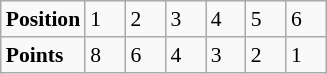<table class="wikitable" style="font-size: 90%;">
<tr>
<td><strong>Position</strong></td>
<td width=20>1</td>
<td width=20>2</td>
<td width=20>3</td>
<td width=20>4</td>
<td width=20>5</td>
<td width=20>6</td>
</tr>
<tr>
<td><strong>Points</strong></td>
<td>8</td>
<td>6</td>
<td>4</td>
<td>3</td>
<td>2</td>
<td>1</td>
</tr>
</table>
